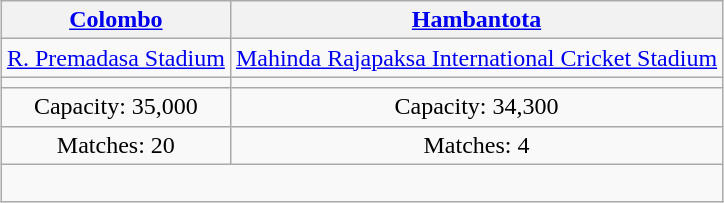<table class="wikitable" style="margin:1em auto; text-align:center;">
<tr>
<th><a href='#'>Colombo</a></th>
<th><a href='#'>Hambantota</a></th>
</tr>
<tr>
<td><a href='#'>R. Premadasa Stadium</a></td>
<td><a href='#'>Mahinda Rajapaksa International Cricket Stadium</a></td>
</tr>
<tr>
<td></td>
<td></td>
</tr>
<tr>
<td>Capacity: 35,000</td>
<td>Capacity: 34,300</td>
</tr>
<tr>
<td>Matches: 20</td>
<td>Matches: 4</td>
</tr>
<tr>
<td colspan="3"><br><div></div></td>
</tr>
</table>
